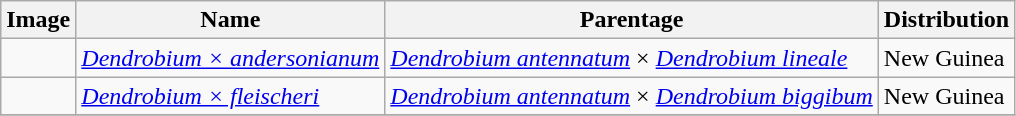<table class="wikitable collapsible">
<tr>
<th>Image</th>
<th>Name</th>
<th>Parentage</th>
<th>Distribution</th>
</tr>
<tr>
<td></td>
<td><em><a href='#'>Dendrobium × andersonianum</a></em> </td>
<td><em><a href='#'>Dendrobium antennatum</a></em> ×  <em><a href='#'>Dendrobium lineale</a></em></td>
<td>New Guinea</td>
</tr>
<tr>
<td></td>
<td><em><a href='#'>Dendrobium × fleischeri</a></em> </td>
<td><em><a href='#'>Dendrobium antennatum</a></em> ×  <em><a href='#'>Dendrobium biggibum</a></em></td>
<td>New Guinea</td>
</tr>
<tr>
</tr>
</table>
